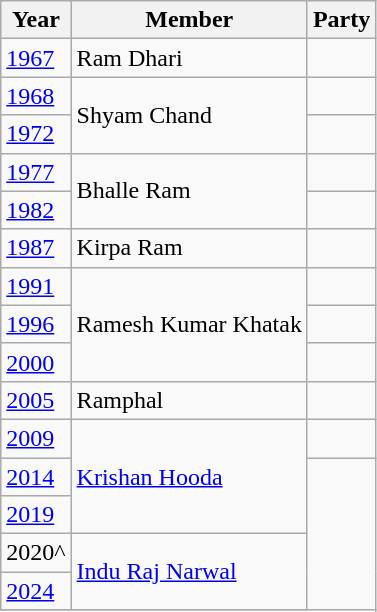<table class="wikitable">
<tr>
<th>Year</th>
<th>Member</th>
<th colspan="2">Party</th>
</tr>
<tr>
<td><a href='#'>1967</a></td>
<td>Ram Dhari</td>
<td></td>
</tr>
<tr>
<td><a href='#'>1968</a></td>
<td rowspan=2>Shyam Chand</td>
<td></td>
</tr>
<tr>
<td><a href='#'>1972</a></td>
<td></td>
</tr>
<tr>
<td><a href='#'>1977</a></td>
<td rowspan=2>Bhalle Ram</td>
<td></td>
</tr>
<tr>
<td><a href='#'>1982</a></td>
<td></td>
</tr>
<tr>
<td><a href='#'>1987</a></td>
<td>Kirpa Ram</td>
</tr>
<tr>
<td><a href='#'>1991</a></td>
<td rowspan=3>Ramesh Kumar Khatak</td>
<td></td>
</tr>
<tr>
<td><a href='#'>1996</a></td>
<td></td>
</tr>
<tr>
<td><a href='#'>2000</a></td>
<td></td>
</tr>
<tr>
<td><a href='#'>2005</a></td>
<td>Ramphal</td>
</tr>
<tr>
<td><a href='#'>2009</a></td>
<td rowspan=3><a href='#'>Krishan Hooda</a></td>
<td></td>
</tr>
<tr>
<td><a href='#'>2014</a></td>
</tr>
<tr>
<td><a href='#'>2019</a></td>
</tr>
<tr>
<td>2020^</td>
<td rowspan=2><a href='#'>Indu Raj Narwal</a></td>
</tr>
<tr>
<td><a href='#'>2024</a></td>
</tr>
<tr>
</tr>
</table>
